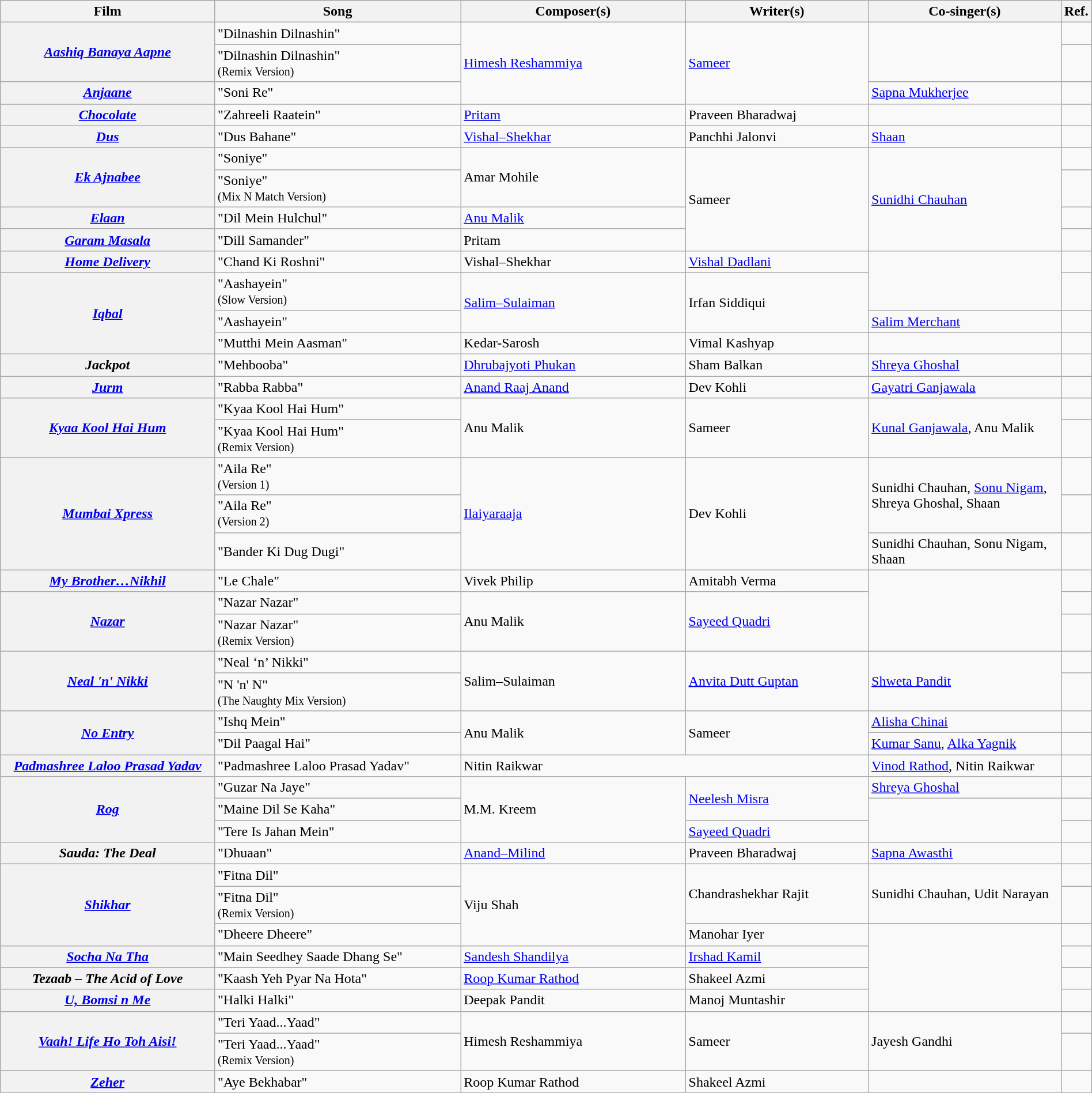<table class="wikitable plainrowheaders" width="100%" textcolor:#000;">
<tr>
<th scope="col" width=20%><strong>Film</strong></th>
<th scope="col" width=23%><strong>Song</strong></th>
<th scope="col" width=21%><strong>Composer(s)</strong></th>
<th scope="col" width=17%><strong>Writer(s)</strong></th>
<th scope="col" width=18%><strong>Co-singer(s)</strong></th>
<th scope="col" width=1%><strong>Ref.</strong></th>
</tr>
<tr>
<th scope="row" rowspan="2"><em><a href='#'>Aashiq Banaya Aapne</a></em></th>
<td>"Dilnashin Dilnashin"</td>
<td rowspan="3"><a href='#'>Himesh Reshammiya</a></td>
<td rowspan="4"><a href='#'>Sameer</a></td>
<td rowspan="2"></td>
<td></td>
</tr>
<tr>
<td>"Dilnashin Dilnashin"<br><small>(Remix Version)</small></td>
<td></td>
</tr>
<tr>
<th scope="row"><em><a href='#'>Anjaane</a></em></th>
<td>"Soni Re"</td>
<td rowspan="2"><a href='#'>Sapna Mukherjee</a></td>
<td></td>
</tr>
<tr>
</tr>
<tr>
<th scope="row"><em><a href='#'>Chocolate</a></em></th>
<td>"Zahreeli Raatein"</td>
<td><a href='#'>Pritam</a></td>
<td>Praveen Bharadwaj</td>
<td></td>
<td></td>
</tr>
<tr>
<th scope="row"><em><a href='#'>Dus</a></em></th>
<td>"Dus Bahane"</td>
<td><a href='#'>Vishal–Shekhar</a></td>
<td>Panchhi Jalonvi</td>
<td><a href='#'>Shaan</a></td>
<td></td>
</tr>
<tr>
<th scope="row" rowspan="2"><em><a href='#'>Ek Ajnabee</a></em></th>
<td>"Soniye"</td>
<td rowspan="2">Amar Mohile</td>
<td rowspan="4">Sameer</td>
<td rowspan="4"><a href='#'>Sunidhi Chauhan</a></td>
<td></td>
</tr>
<tr>
<td>"Soniye"<br><small>(Mix N Match Version)</small></td>
<td></td>
</tr>
<tr>
<th scope="row"><em><a href='#'>Elaan</a></em></th>
<td>"Dil Mein Hulchul"</td>
<td><a href='#'>Anu Malik</a></td>
<td></td>
</tr>
<tr>
<th scope="row"><em><a href='#'>Garam Masala</a></em></th>
<td>"Dill Samander"</td>
<td>Pritam</td>
<td></td>
</tr>
<tr>
<th scope="row"><em><a href='#'>Home Delivery</a></em></th>
<td>"Chand Ki Roshni"</td>
<td>Vishal–Shekhar</td>
<td><a href='#'>Vishal Dadlani</a></td>
<td rowspan="2"></td>
<td></td>
</tr>
<tr>
<th scope="row" rowspan="3"><em><a href='#'>Iqbal</a></em></th>
<td>"Aashayein"<br><small>(Slow Version)</small></td>
<td rowspan="2"><a href='#'>Salim–Sulaiman</a></td>
<td rowspan="2">Irfan Siddiqui</td>
<td></td>
</tr>
<tr>
<td>"Aashayein"</td>
<td><a href='#'>Salim Merchant</a></td>
<td></td>
</tr>
<tr>
<td>"Mutthi Mein Aasman"</td>
<td>Kedar-Sarosh</td>
<td>Vimal Kashyap</td>
<td></td>
<td></td>
</tr>
<tr>
<th scope="row"><em>Jackpot</em></th>
<td>"Mehbooba"</td>
<td><a href='#'>Dhrubajyoti Phukan</a></td>
<td>Sham Balkan</td>
<td><a href='#'>Shreya Ghoshal</a></td>
<td></td>
</tr>
<tr>
<th scope="row"><em><a href='#'>Jurm</a></em></th>
<td>"Rabba Rabba"</td>
<td><a href='#'>Anand Raaj Anand</a></td>
<td>Dev Kohli</td>
<td><a href='#'>Gayatri Ganjawala</a></td>
<td></td>
</tr>
<tr>
<th scope="row" rowspan="2"><em><a href='#'>Kyaa Kool Hai Hum</a></em></th>
<td>"Kyaa Kool Hai Hum"</td>
<td rowspan="2">Anu Malik</td>
<td rowspan="2">Sameer</td>
<td rowspan="2"><a href='#'>Kunal Ganjawala</a>, Anu Malik</td>
<td></td>
</tr>
<tr>
<td>"Kyaa Kool Hai Hum"<br><small>(Remix Version)</small></td>
<td></td>
</tr>
<tr>
<th scope="row" rowspan="3"><em><a href='#'>Mumbai Xpress</a></em></th>
<td>"Aila Re"<br><small>(Version 1)</small></td>
<td rowspan="3"><a href='#'>Ilaiyaraaja</a></td>
<td rowspan="3">Dev Kohli</td>
<td rowspan="2">Sunidhi Chauhan, <a href='#'>Sonu Nigam</a>, Shreya Ghoshal, Shaan</td>
<td></td>
</tr>
<tr>
<td>"Aila Re"<br><small>(Version 2)</small></td>
<td></td>
</tr>
<tr>
<td>"Bander Ki Dug Dugi"</td>
<td>Sunidhi Chauhan, Sonu Nigam, Shaan</td>
<td></td>
</tr>
<tr>
<th scope="row"><em><a href='#'>My Brother…Nikhil</a></em></th>
<td>"Le Chale"</td>
<td>Vivek Philip</td>
<td>Amitabh Verma</td>
<td rowspan="3"></td>
<td></td>
</tr>
<tr>
<th scope="row" rowspan="2"><em><a href='#'>Nazar</a></em></th>
<td>"Nazar Nazar"</td>
<td rowspan="2">Anu Malik</td>
<td rowspan="2"><a href='#'>Sayeed Quadri</a></td>
<td></td>
</tr>
<tr>
<td>"Nazar Nazar"<br><small>(Remix Version)</small></td>
<td></td>
</tr>
<tr>
<th scope="row" rowspan="2"><em><a href='#'>Neal 'n' Nikki</a></em></th>
<td>"Neal ‘n’ Nikki"</td>
<td rowspan="2">Salim–Sulaiman</td>
<td rowspan="2"><a href='#'>Anvita Dutt Guptan</a></td>
<td rowspan="2"><a href='#'>Shweta Pandit</a></td>
<td></td>
</tr>
<tr>
<td>"N 'n' N"<br><small>(The Naughty Mix Version)</small></td>
<td></td>
</tr>
<tr>
<th scope="row" rowspan="2"><em><a href='#'>No Entry</a></em></th>
<td>"Ishq Mein"</td>
<td rowspan="2">Anu Malik</td>
<td rowspan="2">Sameer</td>
<td><a href='#'>Alisha Chinai</a></td>
<td></td>
</tr>
<tr>
<td>"Dil Paagal Hai"</td>
<td><a href='#'>Kumar Sanu</a>, <a href='#'>Alka Yagnik</a></td>
<td></td>
</tr>
<tr>
<th scope="row"><em><a href='#'>Padmashree Laloo Prasad Yadav</a></em></th>
<td>"Padmashree Laloo Prasad Yadav"</td>
<td colspan="2">Nitin Raikwar</td>
<td><a href='#'>Vinod Rathod</a>, Nitin Raikwar</td>
<td></td>
</tr>
<tr>
<th scope="row" rowspan="3"><em><a href='#'>Rog</a></em></th>
<td>"Guzar Na Jaye"</td>
<td rowspan="3">M.M. Kreem</td>
<td rowspan="2"><a href='#'>Neelesh Misra</a></td>
<td><a href='#'>Shreya Ghoshal</a></td>
<td></td>
</tr>
<tr>
<td>"Maine Dil Se Kaha"</td>
<td rowspan="2"></td>
<td></td>
</tr>
<tr>
<td>"Tere Is Jahan Mein"</td>
<td><a href='#'>Sayeed Quadri</a>  </td>
<td></td>
</tr>
<tr>
<th scope="row"><em>Sauda: The Deal</em></th>
<td>"Dhuaan"</td>
<td><a href='#'>Anand–Milind</a></td>
<td>Praveen Bharadwaj</td>
<td><a href='#'>Sapna Awasthi</a></td>
<td></td>
</tr>
<tr>
<th scope="row" rowspan="3"><em><a href='#'>Shikhar</a></em></th>
<td>"Fitna Dil"</td>
<td rowspan="3">Viju Shah</td>
<td rowspan="2">Chandrashekhar Rajit</td>
<td rowspan="2">Sunidhi Chauhan, Udit Narayan</td>
<td></td>
</tr>
<tr>
<td>"Fitna Dil"<br><small>(Remix Version)</small></td>
<td></td>
</tr>
<tr>
<td>"Dheere Dheere"</td>
<td>Manohar Iyer</td>
<td rowspan="4"></td>
<td></td>
</tr>
<tr>
<th scope="row"><em><a href='#'>Socha Na Tha </a></em></th>
<td>"Main Seedhey Saade Dhang Se"</td>
<td><a href='#'>Sandesh Shandilya</a></td>
<td><a href='#'>Irshad Kamil</a></td>
<td></td>
</tr>
<tr>
<th scope="row"><em>Tezaab – The Acid of Love</em></th>
<td>"Kaash Yeh Pyar Na Hota"</td>
<td><a href='#'>Roop Kumar Rathod</a></td>
<td>Shakeel Azmi</td>
<td></td>
</tr>
<tr>
<th scope="row"><em><a href='#'>U, Bomsi n Me</a></em></th>
<td>"Halki Halki"</td>
<td>Deepak Pandit</td>
<td>Manoj Muntashir</td>
<td></td>
</tr>
<tr>
<th scope="row" rowspan="2"><em><a href='#'>Vaah! Life Ho Toh Aisi!</a></em></th>
<td>"Teri Yaad...Yaad"</td>
<td rowspan="2">Himesh Reshammiya</td>
<td rowspan="2">Sameer</td>
<td rowspan="2">Jayesh Gandhi</td>
<td></td>
</tr>
<tr>
<td>"Teri Yaad...Yaad"<br><small>(Remix Version)</small></td>
<td></td>
</tr>
<tr>
<th scope="row"><em><a href='#'>Zeher</a></em></th>
<td>"Aye Bekhabar"</td>
<td>Roop Kumar Rathod</td>
<td>Shakeel Azmi</td>
<td></td>
<td></td>
</tr>
<tr>
</tr>
</table>
